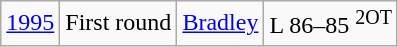<table class="wikitable">
<tr>
<td><a href='#'>1995</a></td>
<td>First round</td>
<td><a href='#'>Bradley</a></td>
<td>L 86–85 <sup>2OT</sup></td>
</tr>
</table>
